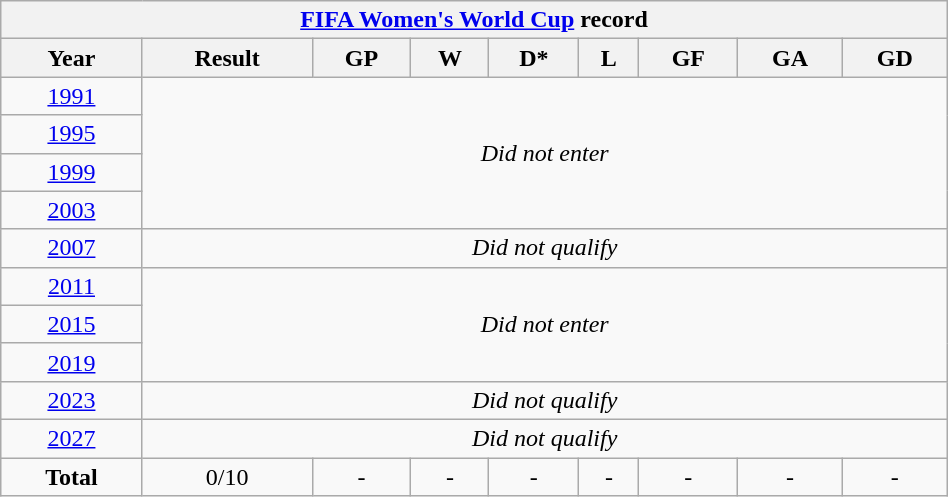<table class="wikitable" style="text-align: center; width:50%;">
<tr>
<th colspan=10><a href='#'>FIFA Women's World Cup</a> record</th>
</tr>
<tr>
<th>Year</th>
<th>Result</th>
<th>GP</th>
<th>W</th>
<th>D*</th>
<th>L</th>
<th>GF</th>
<th>GA</th>
<th>GD</th>
</tr>
<tr>
<td> <a href='#'>1991</a></td>
<td colspan=8 rowspan=4><em>Did not enter</em></td>
</tr>
<tr>
<td> <a href='#'>1995</a></td>
</tr>
<tr>
<td> <a href='#'>1999</a></td>
</tr>
<tr>
<td> <a href='#'>2003</a></td>
</tr>
<tr>
<td> <a href='#'>2007</a></td>
<td colspan=8><em>Did not qualify</em></td>
</tr>
<tr>
<td> <a href='#'>2011</a></td>
<td colspan=8 rowspan=3><em>Did not enter</em></td>
</tr>
<tr>
<td> <a href='#'>2015</a></td>
</tr>
<tr>
<td> <a href='#'>2019</a></td>
</tr>
<tr>
<td> <a href='#'>2023</a></td>
<td colspan=8><em>Did not qualify</em></td>
</tr>
<tr>
<td> <a href='#'>2027</a></td>
<td colspan=8><em>Did not qualify</em></td>
</tr>
<tr>
<td><strong>Total</strong></td>
<td>0/10</td>
<td>-</td>
<td>-</td>
<td>-</td>
<td>-</td>
<td>-</td>
<td>-</td>
<td>-</td>
</tr>
</table>
